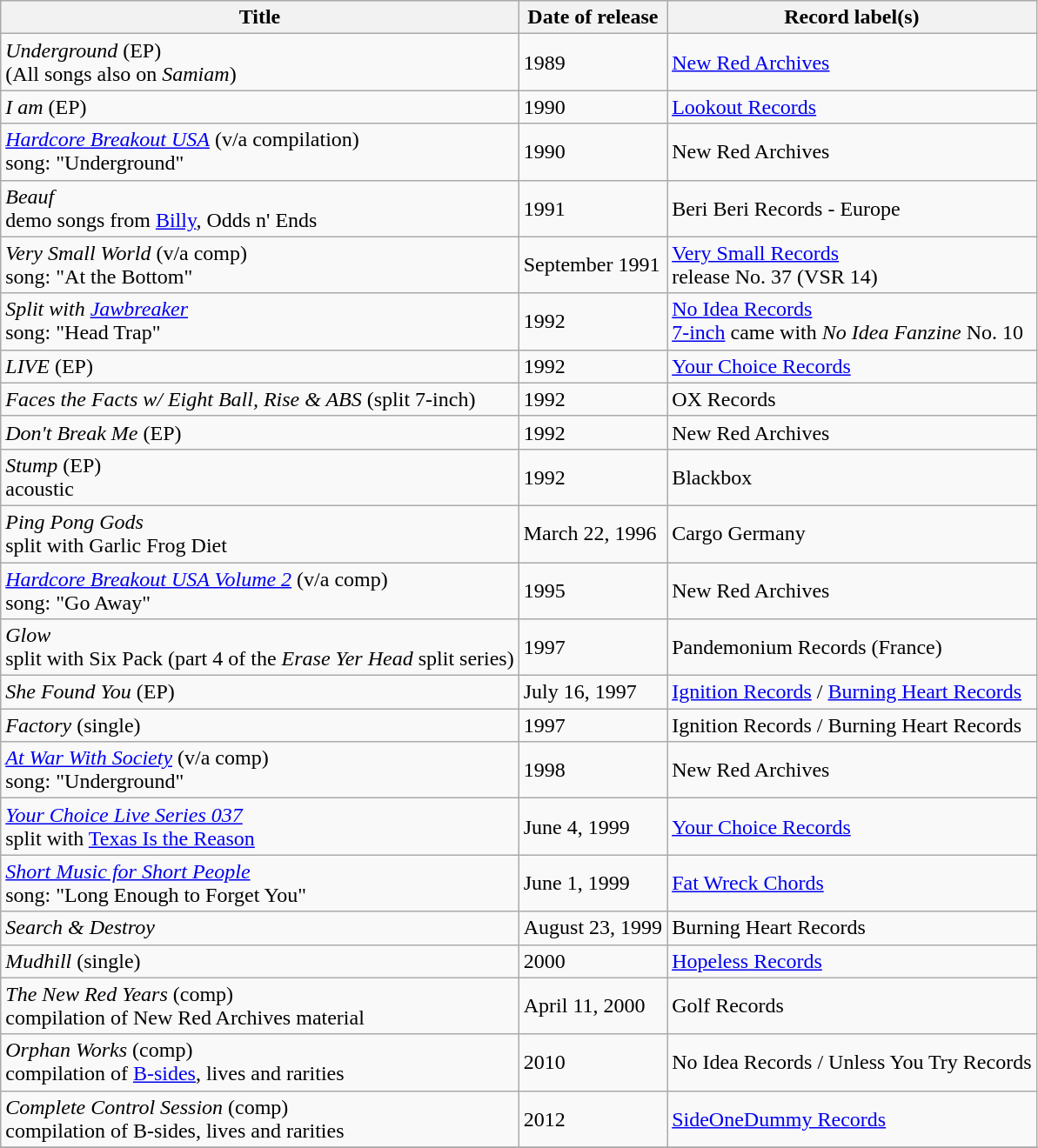<table class="wikitable">
<tr>
<th>Title</th>
<th>Date of release</th>
<th>Record label(s)</th>
</tr>
<tr>
<td><em>Underground</em> (EP) <br>(All songs also on <em>Samiam</em>)</td>
<td>1989</td>
<td><a href='#'>New Red Archives</a></td>
</tr>
<tr>
<td><em>I am</em> (EP)</td>
<td>1990</td>
<td><a href='#'>Lookout Records</a></td>
</tr>
<tr>
<td><em><a href='#'>Hardcore Breakout USA</a></em> (v/a compilation)<br>song: "Underground"</td>
<td>1990</td>
<td>New Red Archives</td>
</tr>
<tr>
<td><em>Beauf</em> <br>demo songs from <a href='#'>Billy</a>, Odds n' Ends</td>
<td>1991</td>
<td>Beri Beri Records - Europe</td>
</tr>
<tr>
<td><em>Very Small World</em> (v/a comp) <br>song: "At the Bottom"</td>
<td>September 1991</td>
<td><a href='#'>Very Small Records</a> <br>release No. 37 (VSR 14)</td>
</tr>
<tr>
<td><em>Split with <a href='#'>Jawbreaker</a></em> <br>song: "Head Trap"</td>
<td>1992</td>
<td><a href='#'>No Idea Records</a> <br><a href='#'>7-inch</a> came with <em>No Idea Fanzine</em> No. 10</td>
</tr>
<tr>
<td><em>LIVE</em> (EP) <br></td>
<td>1992</td>
<td><a href='#'>Your Choice Records</a> <br></td>
</tr>
<tr>
<td><em>Faces the Facts w/ Eight Ball, Rise & ABS</em> (split 7-inch)</td>
<td>1992</td>
<td>OX Records</td>
</tr>
<tr>
<td><em>Don't Break Me</em> (EP)</td>
<td>1992</td>
<td>New Red Archives</td>
</tr>
<tr>
<td><em>Stump</em> (EP)<br>acoustic</td>
<td>1992</td>
<td>Blackbox</td>
</tr>
<tr>
<td><em>Ping Pong Gods</em> <br>split with Garlic Frog Diet</td>
<td>March 22, 1996</td>
<td>Cargo Germany</td>
</tr>
<tr>
<td><em><a href='#'>Hardcore Breakout USA Volume 2</a></em> (v/a comp) <br>song: "Go Away"</td>
<td>1995</td>
<td>New Red Archives</td>
</tr>
<tr>
<td><em>Glow</em> <br>split with Six Pack (part 4 of the <em>Erase Yer Head</em> split series)</td>
<td>1997</td>
<td>Pandemonium Records (France)</td>
</tr>
<tr>
<td><em>She Found You</em> (EP)</td>
<td>July 16, 1997</td>
<td><a href='#'>Ignition Records</a> / <a href='#'>Burning Heart Records</a></td>
</tr>
<tr>
<td><em>Factory</em> (single)</td>
<td>1997</td>
<td>Ignition Records / Burning Heart Records</td>
</tr>
<tr>
<td><em><a href='#'>At War With Society</a></em> (v/a comp) <br>song: "Underground"</td>
<td>1998</td>
<td>New Red Archives</td>
</tr>
<tr>
<td><em><a href='#'>Your Choice Live Series 037</a></em> <br>split with <a href='#'>Texas Is the Reason</a></td>
<td>June 4, 1999</td>
<td><a href='#'>Your Choice Records</a></td>
</tr>
<tr>
<td><em><a href='#'>Short Music for Short People</a></em> <br>song: "Long Enough to Forget You"</td>
<td>June 1, 1999</td>
<td><a href='#'>Fat Wreck Chords</a></td>
</tr>
<tr>
<td><em>Search & Destroy</em></td>
<td>August 23, 1999</td>
<td>Burning Heart Records</td>
</tr>
<tr>
<td><em>Mudhill</em> (single)</td>
<td>2000</td>
<td><a href='#'>Hopeless Records</a></td>
</tr>
<tr>
<td><em>The New Red Years</em> (comp) <br>compilation of New Red Archives material</td>
<td>April 11, 2000</td>
<td>Golf Records</td>
</tr>
<tr>
<td><em>Orphan Works</em> (comp) <br>compilation of <a href='#'>B-sides</a>, lives and rarities</td>
<td>2010</td>
<td>No Idea Records / Unless You Try Records</td>
</tr>
<tr>
<td><em>Complete Control Session</em> (comp) <br>compilation of B-sides, lives and rarities</td>
<td>2012</td>
<td><a href='#'>SideOneDummy Records</a></td>
</tr>
<tr>
</tr>
</table>
